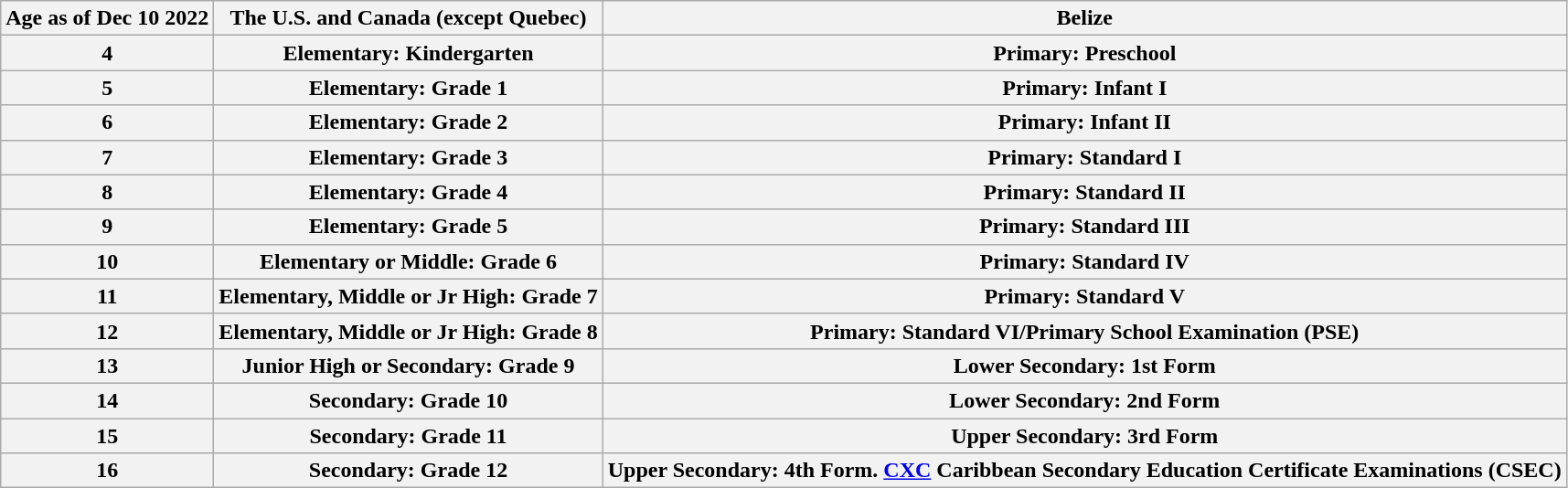<table class="wikitable">
<tr>
<th align="left">Age as of Dec 10 2022</th>
<th align="left">The U.S. and Canada (except Quebec)</th>
<th align="left">Belize</th>
</tr>
<tr>
<th align="center">4</th>
<th align="left">Elementary: Kindergarten</th>
<th align="left">Primary: Preschool</th>
</tr>
<tr>
<th align="center">5</th>
<th align="left">Elementary: Grade 1</th>
<th align="left">Primary: Infant I</th>
</tr>
<tr>
<th align="center">6</th>
<th align="left">Elementary: Grade 2</th>
<th align="left">Primary: Infant II</th>
</tr>
<tr>
<th align="center">7</th>
<th align="left">Elementary: Grade 3</th>
<th align="left">Primary: Standard I</th>
</tr>
<tr>
<th align="center">8</th>
<th align="left">Elementary: Grade 4</th>
<th align="left">Primary: Standard II</th>
</tr>
<tr>
<th align="center">9</th>
<th align="left">Elementary: Grade 5</th>
<th align="left">Primary: Standard III</th>
</tr>
<tr>
<th align="center">10</th>
<th align="left">Elementary or Middle: Grade 6</th>
<th align="left">Primary: Standard IV</th>
</tr>
<tr>
<th align="center">11</th>
<th align="left">Elementary, Middle or Jr High: Grade 7</th>
<th align="left">Primary: Standard V</th>
</tr>
<tr>
<th align="center">12</th>
<th align="left">Elementary, Middle or Jr High: Grade 8</th>
<th align="left">Primary: Standard VI/Primary School Examination (PSE)</th>
</tr>
<tr>
<th align="center">13</th>
<th align="left">Junior High or Secondary: Grade 9</th>
<th align="left">Lower Secondary: 1st Form</th>
</tr>
<tr>
<th align="center">14</th>
<th align="left">Secondary: Grade 10</th>
<th align="left">Lower Secondary: 2nd Form</th>
</tr>
<tr>
<th align="center">15</th>
<th align="left">Secondary: Grade 11</th>
<th align="left">Upper Secondary: 3rd Form</th>
</tr>
<tr>
<th align="center">16</th>
<th align="left">Secondary: Grade 12</th>
<th align="left">Upper Secondary: 4th Form.  <a href='#'>CXC</a> Caribbean Secondary Education Certificate Examinations (CSEC)</th>
</tr>
</table>
